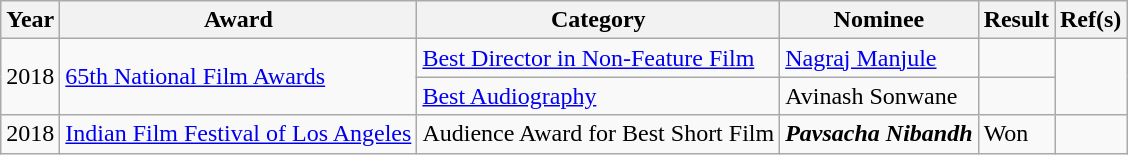<table class="wikitable">
<tr>
<th>Year</th>
<th>Award</th>
<th>Category</th>
<th>Nominee</th>
<th>Result</th>
<th>Ref(s)</th>
</tr>
<tr>
<td rowspan="2">2018</td>
<td rowspan="2"><a href='#'>65th National Film Awards</a></td>
<td><a href='#'>Best Director in Non-Feature Film</a></td>
<td><a href='#'>Nagraj Manjule</a></td>
<td></td>
<td rowspan="2"></td>
</tr>
<tr>
<td><a href='#'>Best Audiography</a></td>
<td>Avinash Sonwane</td>
<td></td>
</tr>
<tr>
<td>2018</td>
<td><a href='#'>Indian Film Festival of Los Angeles</a></td>
<td>Audience Award for Best Short Film</td>
<td><strong><em>Pavsacha Nibandh</em></strong></td>
<td>Won</td>
<td></td>
</tr>
</table>
